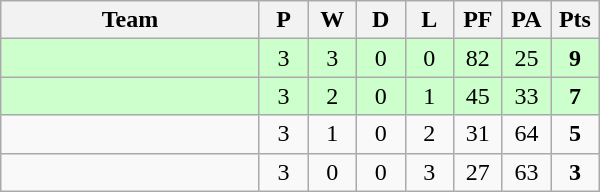<table class="wikitable" style="text-align:center">
<tr>
<th width=165>Team</th>
<th width=25>P</th>
<th width=25>W</th>
<th width=25>D</th>
<th width=25>L</th>
<th width=25>PF</th>
<th width=25>PA</th>
<th width=25>Pts</th>
</tr>
<tr bgcolor=#ccffcc>
<td align=left></td>
<td>3</td>
<td>3</td>
<td>0</td>
<td>0</td>
<td>82</td>
<td>25</td>
<td><strong>9</strong></td>
</tr>
<tr bgcolor=#ccffcc>
<td align=left></td>
<td>3</td>
<td>2</td>
<td>0</td>
<td>1</td>
<td>45</td>
<td>33</td>
<td><strong>7</strong></td>
</tr>
<tr>
<td align=left></td>
<td>3</td>
<td>1</td>
<td>0</td>
<td>2</td>
<td>31</td>
<td>64</td>
<td><strong>5</strong></td>
</tr>
<tr>
<td align=left></td>
<td>3</td>
<td>0</td>
<td>0</td>
<td>3</td>
<td>27</td>
<td>63</td>
<td><strong>3</strong></td>
</tr>
</table>
